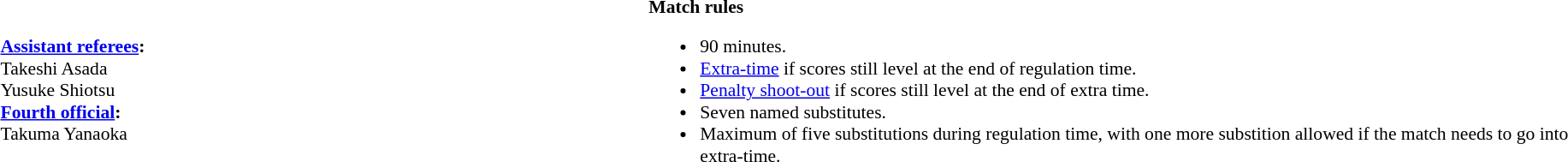<table style="width:100%;font-size:90%">
<tr>
<td><br><strong><a href='#'>Assistant referees</a>:</strong>
<br>Takeshi Asada
<br>Yusuke Shiotsu
<br><strong><a href='#'>Fourth official</a>:</strong>
<br>Takuma Yanaoka</td>
<td style="width:60%; vertical-align:top;"><br><strong>Match rules</strong><ul><li>90 minutes.</li><li><a href='#'>Extra-time</a> if scores still level at the end of regulation time.</li><li><a href='#'>Penalty shoot-out</a> if scores still level at the end of extra time.</li><li>Seven named substitutes.</li><li>Maximum of five substitutions during regulation time, with one more substition allowed if the match needs to go into extra-time.</li></ul></td>
</tr>
</table>
